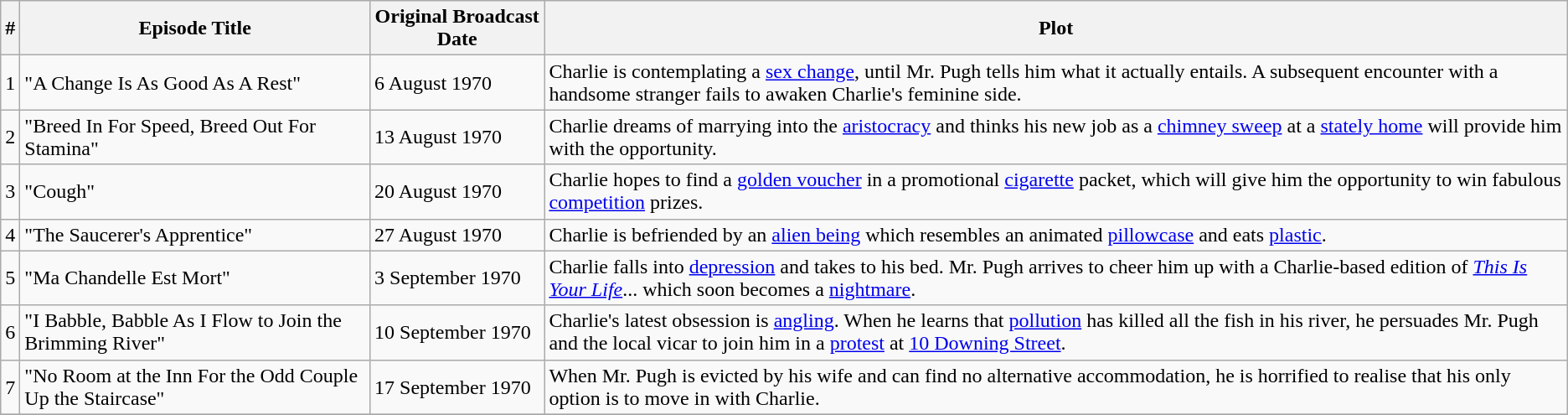<table class="wikitable">
<tr>
<th>#</th>
<th>Episode Title</th>
<th>Original Broadcast Date</th>
<th>Plot</th>
</tr>
<tr>
<td>1</td>
<td>"A Change Is As Good As A Rest"</td>
<td>6 August 1970</td>
<td>Charlie is contemplating a <a href='#'>sex change</a>, until Mr. Pugh tells him what it actually entails. A subsequent encounter with a handsome stranger fails to awaken Charlie's feminine side.</td>
</tr>
<tr>
<td>2</td>
<td>"Breed In For Speed, Breed Out For Stamina"</td>
<td>13 August 1970</td>
<td>Charlie dreams of marrying into the <a href='#'>aristocracy</a> and thinks his new job as a <a href='#'>chimney sweep</a> at a <a href='#'>stately home</a> will provide him with the opportunity.</td>
</tr>
<tr>
<td>3</td>
<td>"Cough"</td>
<td>20 August 1970</td>
<td>Charlie hopes to find a <a href='#'>golden voucher</a> in a promotional <a href='#'>cigarette</a> packet, which will give him the opportunity to win fabulous <a href='#'>competition</a> prizes.</td>
</tr>
<tr>
<td>4</td>
<td>"The Saucerer's Apprentice"</td>
<td>27 August 1970</td>
<td>Charlie is befriended by an <a href='#'>alien being</a> which resembles an animated <a href='#'>pillowcase</a> and eats <a href='#'>plastic</a>.</td>
</tr>
<tr>
<td>5</td>
<td>"Ma Chandelle Est Mort"</td>
<td>3 September 1970</td>
<td>Charlie falls into <a href='#'>depression</a> and takes to his bed. Mr. Pugh arrives to cheer him up with a Charlie-based edition of <em><a href='#'>This Is Your Life</a></em>... which soon becomes a <a href='#'>nightmare</a>.</td>
</tr>
<tr>
<td>6</td>
<td>"I Babble, Babble As I Flow to Join the Brimming River"</td>
<td>10 September 1970</td>
<td>Charlie's latest obsession is <a href='#'>angling</a>. When he learns that <a href='#'>pollution</a> has killed all the fish in his river, he persuades Mr. Pugh and the local vicar to join him in a <a href='#'>protest</a> at <a href='#'>10 Downing Street</a>.</td>
</tr>
<tr>
<td>7</td>
<td>"No Room at the Inn For the Odd Couple Up the Staircase"</td>
<td>17 September 1970</td>
<td>When Mr. Pugh is evicted by his wife and can find no alternative accommodation, he is horrified to realise that his only option is to move in with Charlie.</td>
</tr>
<tr>
</tr>
</table>
